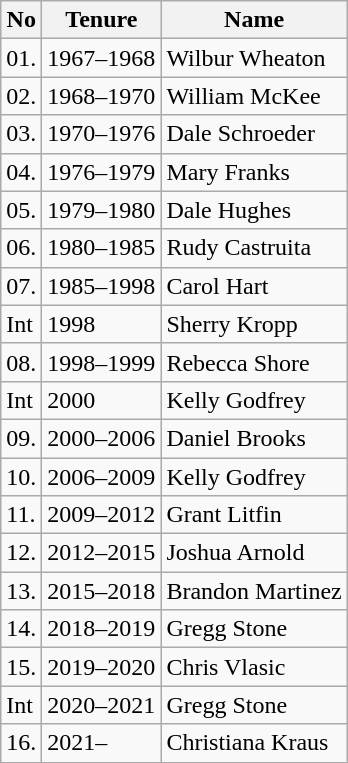<table class="wikitable">
<tr>
<th>No</th>
<th>Tenure</th>
<th>Name</th>
</tr>
<tr>
<td>01.</td>
<td>1967–1968</td>
<td>Wilbur Wheaton</td>
</tr>
<tr>
<td>02.</td>
<td>1968–1970</td>
<td>William McKee</td>
</tr>
<tr>
<td>03.</td>
<td>1970–1976</td>
<td>Dale Schroeder</td>
</tr>
<tr>
<td>04.</td>
<td>1976–1979</td>
<td>Mary Franks</td>
</tr>
<tr>
<td>05.</td>
<td>1979–1980</td>
<td>Dale Hughes</td>
</tr>
<tr>
<td>06.</td>
<td>1980–1985</td>
<td>Rudy Castruita</td>
</tr>
<tr>
<td>07.</td>
<td>1985–1998</td>
<td>Carol Hart</td>
</tr>
<tr>
<td>Int</td>
<td>1998</td>
<td>Sherry Kropp</td>
</tr>
<tr>
<td>08.</td>
<td>1998–1999</td>
<td>Rebecca Shore</td>
</tr>
<tr>
<td>Int</td>
<td>2000</td>
<td>Kelly Godfrey</td>
</tr>
<tr>
<td>09.</td>
<td>2000–2006</td>
<td>Daniel Brooks</td>
</tr>
<tr>
<td>10.</td>
<td>2006–2009</td>
<td>Kelly Godfrey</td>
</tr>
<tr>
<td>11.</td>
<td>2009–2012</td>
<td>Grant Litfin</td>
</tr>
<tr>
<td>12.</td>
<td>2012–2015</td>
<td>Joshua Arnold</td>
</tr>
<tr>
<td>13.</td>
<td>2015–2018</td>
<td>Brandon Martinez</td>
</tr>
<tr>
<td>14.</td>
<td>2018–2019</td>
<td>Gregg Stone</td>
</tr>
<tr>
<td>15.</td>
<td>2019–2020</td>
<td>Chris Vlasic</td>
</tr>
<tr>
<td>Int</td>
<td>2020–2021</td>
<td>Gregg Stone</td>
</tr>
<tr>
<td>16.</td>
<td>2021–</td>
<td>Christiana Kraus</td>
</tr>
</table>
